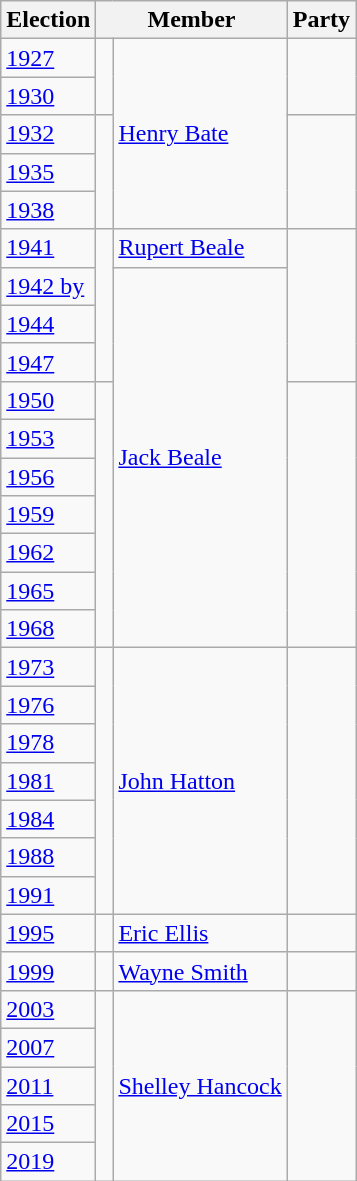<table class="wikitable">
<tr>
<th>Election</th>
<th colspan="2">Member</th>
<th>Party</th>
</tr>
<tr>
<td><a href='#'>1927</a></td>
<td rowspan="2" > </td>
<td rowspan="5"><a href='#'>Henry Bate</a></td>
<td rowspan="2"></td>
</tr>
<tr>
<td><a href='#'>1930</a></td>
</tr>
<tr>
<td><a href='#'>1932</a></td>
<td rowspan="3" > </td>
<td rowspan="3"></td>
</tr>
<tr>
<td><a href='#'>1935</a></td>
</tr>
<tr>
<td><a href='#'>1938</a></td>
</tr>
<tr>
<td><a href='#'>1941</a></td>
<td rowspan="4" > </td>
<td><a href='#'>Rupert Beale</a></td>
<td rowspan="4"></td>
</tr>
<tr>
<td><a href='#'>1942 by</a></td>
<td rowspan="10"><a href='#'>Jack Beale</a></td>
</tr>
<tr>
<td><a href='#'>1944</a></td>
</tr>
<tr>
<td><a href='#'>1947</a></td>
</tr>
<tr>
<td><a href='#'>1950</a></td>
<td rowspan="7" > </td>
<td rowspan="7"></td>
</tr>
<tr>
<td><a href='#'>1953</a></td>
</tr>
<tr>
<td><a href='#'>1956</a></td>
</tr>
<tr>
<td><a href='#'>1959</a></td>
</tr>
<tr>
<td><a href='#'>1962</a></td>
</tr>
<tr>
<td><a href='#'>1965</a></td>
</tr>
<tr>
<td><a href='#'>1968</a></td>
</tr>
<tr>
<td><a href='#'>1973</a></td>
<td rowspan="7" > </td>
<td rowspan="7"><a href='#'>John Hatton</a></td>
<td rowspan="7"></td>
</tr>
<tr>
<td><a href='#'>1976</a></td>
</tr>
<tr>
<td><a href='#'>1978</a></td>
</tr>
<tr>
<td><a href='#'>1981</a></td>
</tr>
<tr>
<td><a href='#'>1984</a></td>
</tr>
<tr>
<td><a href='#'>1988</a></td>
</tr>
<tr>
<td><a href='#'>1991</a></td>
</tr>
<tr>
<td><a href='#'>1995</a></td>
<td> </td>
<td><a href='#'>Eric Ellis</a></td>
<td></td>
</tr>
<tr>
<td><a href='#'>1999</a></td>
<td> </td>
<td><a href='#'>Wayne Smith</a></td>
<td></td>
</tr>
<tr>
<td><a href='#'>2003</a></td>
<td rowspan="5" > </td>
<td rowspan="5"><a href='#'>Shelley Hancock</a></td>
<td rowspan="5"></td>
</tr>
<tr>
<td><a href='#'>2007</a></td>
</tr>
<tr>
<td><a href='#'>2011</a></td>
</tr>
<tr>
<td><a href='#'>2015</a></td>
</tr>
<tr>
<td><a href='#'>2019</a></td>
</tr>
</table>
